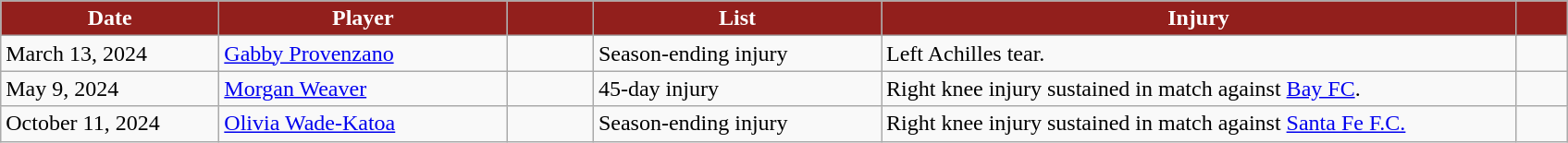<table class="wikitable sortable" style="text-align:left;">
<tr>
<th style="background:#921f1c; color:#fff; width:150px;" data-sort-type="date">Date</th>
<th style="background:#921f1c; color:#fff; width:200px;">Player</th>
<th style="background:#921f1c; color:#fff; width:55px;"></th>
<th style="background:#921f1c; color:#fff; width:200px;">List</th>
<th style="background:#921f1c; color:#fff; width:450px;">Injury</th>
<th style="background:#921f1c; color:#fff; width:30px;"></th>
</tr>
<tr>
<td>March 13, 2024</td>
<td> <a href='#'>Gabby Provenzano</a></td>
<td align="center"></td>
<td>Season-ending injury</td>
<td>Left Achilles tear.</td>
<td></td>
</tr>
<tr>
<td>May 9, 2024</td>
<td> <a href='#'>Morgan Weaver</a></td>
<td></td>
<td>45-day injury</td>
<td>Right knee injury sustained in match against <a href='#'>Bay FC</a>.</td>
<td></td>
</tr>
<tr>
<td>October 11, 2024</td>
<td> <a href='#'>Olivia Wade-Katoa</a></td>
<td></td>
<td>Season-ending injury</td>
<td>Right knee injury sustained in match against <a href='#'>Santa Fe F.C.</a></td>
<td></td>
</tr>
</table>
